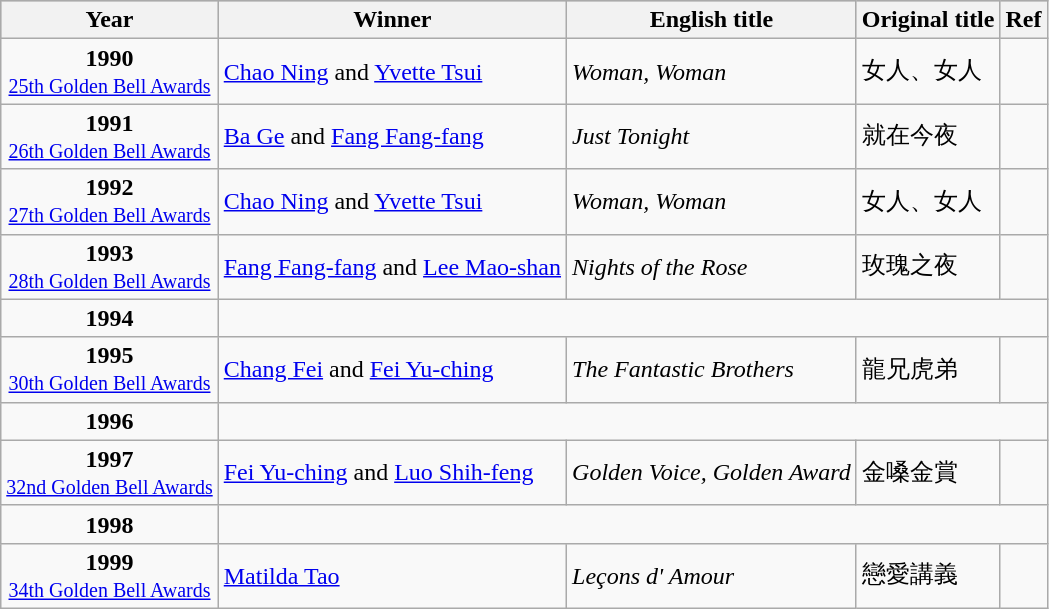<table class="wikitable sortable">
<tr style="background:#bebebe;">
<th>Year</th>
<th>Winner</th>
<th>English title</th>
<th>Original title</th>
<th>Ref</th>
</tr>
<tr>
<td style="text-align:center"><strong>1990</strong> <br> <small><a href='#'>25th Golden Bell Awards</a></small></td>
<td><a href='#'>Chao Ning</a> and <a href='#'>Yvette Tsui</a></td>
<td><em>Woman, Woman</em></td>
<td>女人、女人</td>
<td></td>
</tr>
<tr>
<td style="text-align:center"><strong>1991</strong> <br> <small><a href='#'>26th Golden Bell Awards</a></small></td>
<td><a href='#'>Ba Ge</a> and <a href='#'>Fang Fang-fang</a></td>
<td><em>Just Tonight</em></td>
<td>就在今夜</td>
<td></td>
</tr>
<tr>
<td style="text-align:center"><strong>1992</strong> <br> <small><a href='#'>27th Golden Bell Awards</a></small></td>
<td><a href='#'>Chao Ning</a> and <a href='#'>Yvette Tsui</a></td>
<td><em>Woman, Woman</em></td>
<td>女人、女人</td>
<td></td>
</tr>
<tr>
<td style="text-align:center"><strong>1993</strong> <br> <small><a href='#'>28th Golden Bell Awards</a></small></td>
<td><a href='#'>Fang Fang-fang</a> and <a href='#'>Lee Mao-shan</a></td>
<td><em>Nights of the Rose</em></td>
<td>玫瑰之夜</td>
<td></td>
</tr>
<tr>
<td style="text-align:center"><strong>1994</strong></td>
<td colspan=4></td>
</tr>
<tr>
<td style="text-align:center"><strong>1995</strong> <br> <small><a href='#'>30th Golden Bell Awards</a></small></td>
<td><a href='#'>Chang Fei</a> and <a href='#'>Fei Yu-ching</a></td>
<td><em>The Fantastic Brothers</em></td>
<td>龍兄虎弟</td>
<td></td>
</tr>
<tr>
<td style="text-align:center"><strong>1996</strong></td>
<td colspan=4></td>
</tr>
<tr>
<td style="text-align:center"><strong>1997</strong> <br> <small><a href='#'>32nd Golden Bell Awards</a></small></td>
<td><a href='#'>Fei Yu-ching</a> and <a href='#'>Luo Shih-feng</a></td>
<td><em>Golden Voice, Golden Award</em></td>
<td>金嗓金賞</td>
<td></td>
</tr>
<tr>
<td style="text-align:center"><strong>1998</strong></td>
<td colspan=4></td>
</tr>
<tr>
<td style="text-align:center"><strong>1999</strong> <br> <small><a href='#'>34th Golden Bell Awards</a></small></td>
<td><a href='#'>Matilda Tao</a></td>
<td><em>Leçons d' Amour</em></td>
<td>戀愛講義</td>
<td></td>
</tr>
</table>
